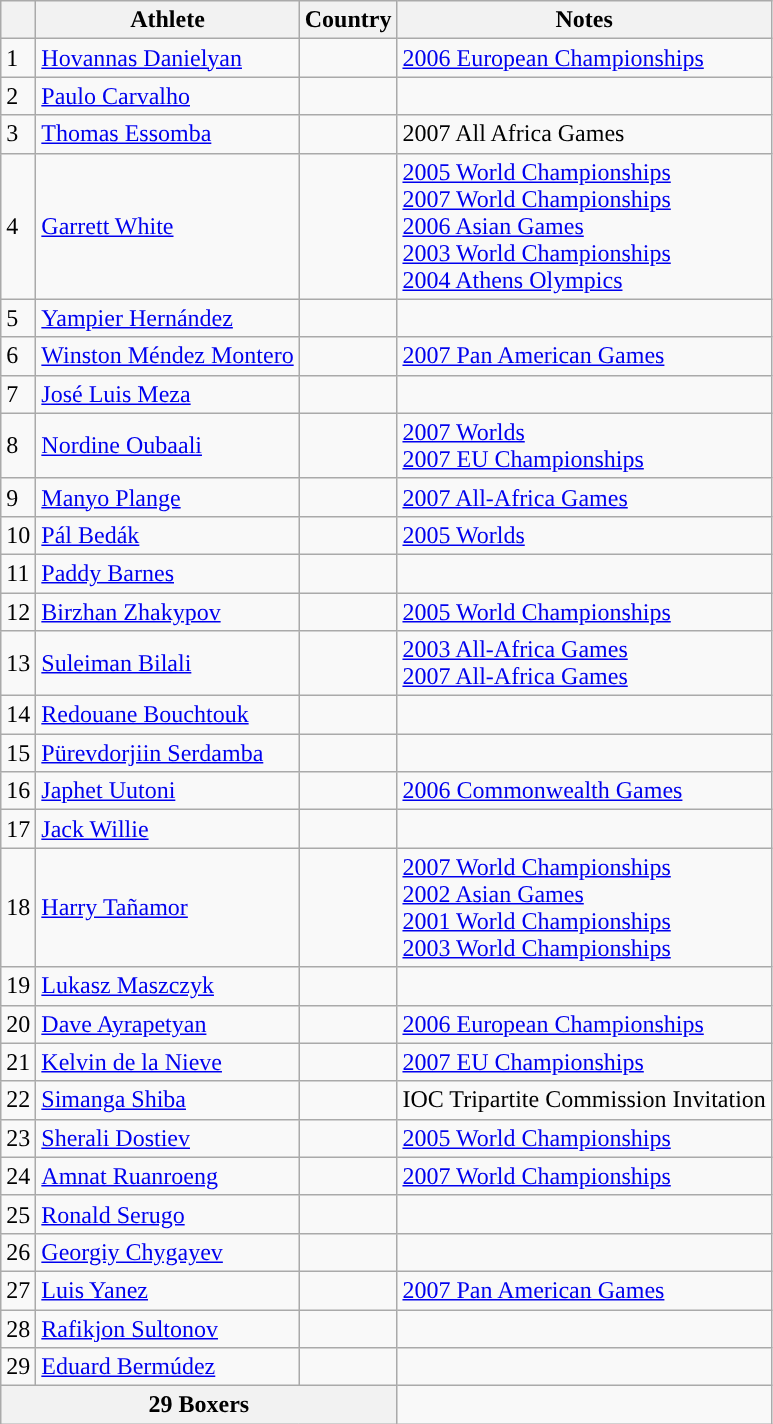<table class="wikitable sortable”">
<tr>
<th></th>
<th>Athlete</th>
<th>Country</th>
<th>Notes</th>
</tr>
<tr>
<td>1</td>
<td><a href='#'>Hovannas Danielyan</a></td>
<td></td>
<td> <a href='#'>2006 European Championships</a></td>
</tr>
<tr>
<td>2</td>
<td><a href='#'>Paulo Carvalho</a></td>
<td></td>
<td></td>
</tr>
<tr>
<td>3</td>
<td><a href='#'>Thomas Essomba</a></td>
<td></td>
<td> 2007 All Africa Games</td>
</tr>
<tr>
<td>4</td>
<td><a href='#'>Garrett White</a></td>
<td></td>
<td> <a href='#'>2005 World Championships</a><br> <a href='#'>2007 World Championships</a><br> <a href='#'>2006 Asian Games</a><br> <a href='#'>2003 World Championships</a><br> <a href='#'>2004 Athens Olympics</a></td>
</tr>
<tr>
<td>5</td>
<td><a href='#'>Yampier Hernández</a></td>
<td></td>
<td></td>
</tr>
<tr>
<td>6</td>
<td><a href='#'>Winston Méndez Montero</a></td>
<td></td>
<td> <a href='#'>2007 Pan American Games</a></td>
</tr>
<tr>
<td>7</td>
<td><a href='#'>José Luis Meza</a></td>
<td></td>
<td></td>
</tr>
<tr>
<td>8</td>
<td><a href='#'>Nordine Oubaali</a></td>
<td></td>
<td> <a href='#'>2007 Worlds</a><br> <a href='#'>2007 EU Championships</a></td>
</tr>
<tr>
<td>9</td>
<td><a href='#'>Manyo Plange</a></td>
<td></td>
<td> <a href='#'>2007 All-Africa Games</a></td>
</tr>
<tr>
<td>10</td>
<td><a href='#'>Pál Bedák</a></td>
<td></td>
<td> <a href='#'>2005 Worlds</a></td>
</tr>
<tr>
<td>11</td>
<td><a href='#'>Paddy Barnes</a></td>
<td></td>
<td></td>
</tr>
<tr>
<td>12</td>
<td><a href='#'>Birzhan Zhakypov</a></td>
<td></td>
<td> <a href='#'>2005 World Championships</a></td>
</tr>
<tr>
<td>13</td>
<td><a href='#'>Suleiman Bilali</a></td>
<td></td>
<td> <a href='#'>2003 All-Africa Games</a> <br>  <a href='#'>2007 All-Africa Games</a></td>
</tr>
<tr>
<td>14</td>
<td><a href='#'>Redouane Bouchtouk</a></td>
<td></td>
<td></td>
</tr>
<tr>
<td>15</td>
<td><a href='#'>Pürevdorjiin Serdamba</a></td>
<td></td>
<td></td>
</tr>
<tr>
<td>16</td>
<td><a href='#'>Japhet Uutoni</a></td>
<td></td>
<td> <a href='#'>2006 Commonwealth Games</a></td>
</tr>
<tr>
<td>17</td>
<td><a href='#'>Jack Willie</a></td>
<td></td>
<td></td>
</tr>
<tr>
<td>18</td>
<td><a href='#'>Harry Tañamor</a></td>
<td></td>
<td> <a href='#'>2007 World Championships</a><br> <a href='#'>2002 Asian Games</a><br> <a href='#'>2001 World Championships</a><br> <a href='#'>2003 World Championships</a></td>
</tr>
<tr>
<td>19</td>
<td><a href='#'>Lukasz Maszczyk</a></td>
<td></td>
<td></td>
</tr>
<tr>
<td>20</td>
<td><a href='#'>Dave Ayrapetyan</a></td>
<td></td>
<td> <a href='#'>2006 European Championships</a></td>
</tr>
<tr>
<td>21</td>
<td><a href='#'>Kelvin de la Nieve</a></td>
<td></td>
<td> <a href='#'>2007 EU Championships</a></td>
</tr>
<tr>
<td>22</td>
<td><a href='#'>Simanga Shiba</a></td>
<td></td>
<td>IOC Tripartite Commission Invitation</td>
</tr>
<tr>
<td>23</td>
<td><a href='#'>Sherali Dostiev</a></td>
<td></td>
<td> <a href='#'>2005 World Championships</a></td>
</tr>
<tr>
<td>24</td>
<td><a href='#'>Amnat Ruanroeng</a></td>
<td></td>
<td> <a href='#'>2007 World Championships</a></td>
</tr>
<tr>
<td>25</td>
<td><a href='#'>Ronald Serugo</a></td>
<td></td>
<td></td>
</tr>
<tr>
<td>26</td>
<td><a href='#'>Georgiy Chygayev</a></td>
<td></td>
<td></td>
</tr>
<tr>
<td>27</td>
<td><a href='#'>Luis Yanez</a></td>
<td></td>
<td> <a href='#'>2007 Pan American Games</a></td>
</tr>
<tr>
<td>28</td>
<td><a href='#'>Rafikjon Sultonov</a></td>
<td></td>
<td></td>
</tr>
<tr>
<td>29</td>
<td><a href='#'>Eduard Bermúdez</a></td>
<td></td>
<td></td>
</tr>
<tr>
<th colspan=3>29 Boxers</th>
</tr>
</table>
